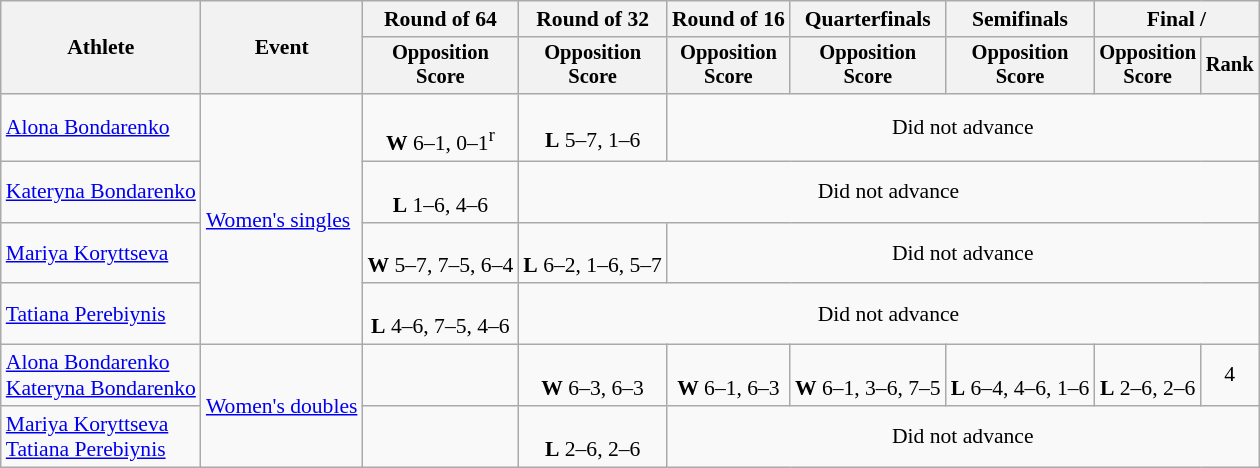<table class=wikitable style="font-size:90%">
<tr>
<th rowspan="2">Athlete</th>
<th rowspan="2">Event</th>
<th>Round of 64</th>
<th>Round of 32</th>
<th>Round of 16</th>
<th>Quarterfinals</th>
<th>Semifinals</th>
<th colspan=2>Final / </th>
</tr>
<tr style="font-size:95%">
<th>Opposition<br>Score</th>
<th>Opposition<br>Score</th>
<th>Opposition<br>Score</th>
<th>Opposition<br>Score</th>
<th>Opposition<br>Score</th>
<th>Opposition<br>Score</th>
<th>Rank</th>
</tr>
<tr align=center>
<td align=left><a href='#'>Alona Bondarenko</a></td>
<td align=left rowspan=4><a href='#'>Women's singles</a></td>
<td><br><strong>W</strong> 6–1, 0–1<sup>r</sup></td>
<td><br><strong>L</strong> 5–7, 1–6</td>
<td colspan=5>Did not advance</td>
</tr>
<tr align=center>
<td align=left><a href='#'>Kateryna Bondarenko</a></td>
<td><br><strong>L</strong> 1–6, 4–6</td>
<td colspan=6>Did not advance</td>
</tr>
<tr align=center>
<td align=left><a href='#'>Mariya Koryttseva</a></td>
<td><br><strong>W</strong> 5–7, 7–5, 6–4</td>
<td><br><strong>L</strong> 6–2, 1–6, 5–7</td>
<td colspan=5>Did not advance</td>
</tr>
<tr align=center>
<td align=left><a href='#'>Tatiana Perebiynis</a></td>
<td><br><strong>L</strong> 4–6, 7–5, 4–6</td>
<td colspan=6>Did not advance</td>
</tr>
<tr align=center>
<td align=left><a href='#'>Alona Bondarenko</a><br><a href='#'>Kateryna Bondarenko</a></td>
<td align=left rowspan=2><a href='#'>Women's doubles</a></td>
<td></td>
<td><br><strong>W</strong> 6–3, 6–3</td>
<td><br><strong>W</strong> 6–1, 6–3</td>
<td><br><strong>W</strong> 6–1, 3–6, 7–5</td>
<td><br><strong>L</strong> 6–4, 4–6, 1–6</td>
<td><br><strong>L</strong> 2–6, 2–6</td>
<td>4</td>
</tr>
<tr align=center>
<td align=left><a href='#'>Mariya Koryttseva</a> <br><a href='#'>Tatiana Perebiynis</a></td>
<td></td>
<td><br><strong>L</strong> 2–6, 2–6</td>
<td colspan=5>Did not advance</td>
</tr>
</table>
